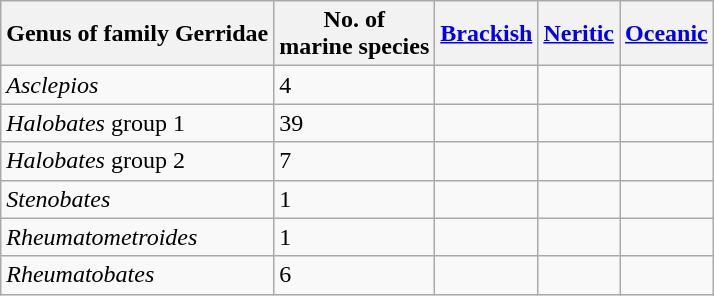<table class="wikitable" style="float:right">
<tr>
<th>Genus of family Gerridae</th>
<th>No. of<br>marine species</th>
<th><a href='#'>Brackish</a></th>
<th><a href='#'>Neritic</a></th>
<th><a href='#'>Oceanic</a></th>
</tr>
<tr>
<td><em>Asclepios</em></td>
<td>4</td>
<td></td>
<td></td>
<td></td>
</tr>
<tr>
<td><em>Halobates</em> group 1</td>
<td>39</td>
<td></td>
<td></td>
<td></td>
</tr>
<tr>
<td><em>Halobates</em> group 2</td>
<td>7</td>
<td></td>
<td></td>
<td></td>
</tr>
<tr>
<td><em>Stenobates</em></td>
<td>1</td>
<td></td>
<td></td>
<td></td>
</tr>
<tr>
<td><em>Rheumatometroides</em></td>
<td>1</td>
<td></td>
<td></td>
<td></td>
</tr>
<tr>
<td><em>Rheumatobates</em></td>
<td>6</td>
<td></td>
<td></td>
<td></td>
</tr>
</table>
